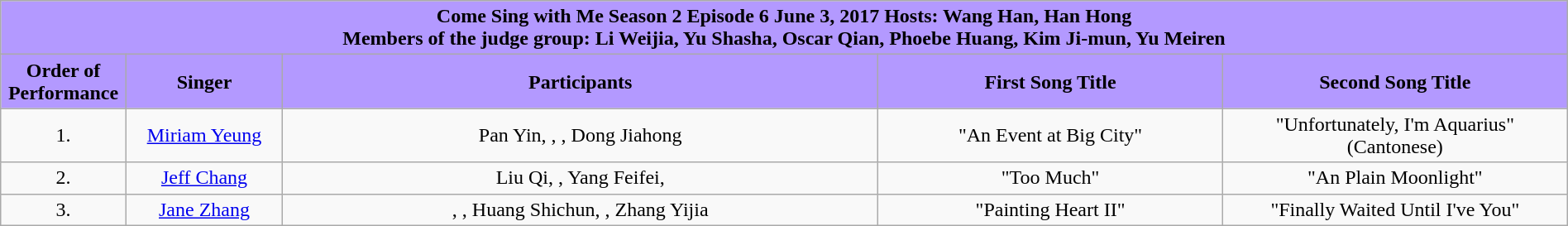<table class="wikitable sortable mw-collapsible" width="100%" style="text-align:center">
<tr style="background:#B399FF">
<td colspan="5"><div><strong>Come Sing with Me Season 2 Episode 6 June 3, 2017 Hosts: Wang Han, Han Hong<br>Members of the judge group: Li Weijia, Yu Shasha, Oscar Qian, Phoebe Huang, Kim Ji-mun, Yu Meiren</strong></div></td>
</tr>
<tr style="background:#B399FF">
<td style="width:8%"><strong>Order of Performance</strong></td>
<td style="width:10%"><strong>Singer</strong></td>
<td style="width:38%"><strong>Participants</strong></td>
<td style="width:22%"><strong>First Song Title</strong></td>
<td style="width:22%"><strong>Second Song Title</strong></td>
</tr>
<tr>
<td>1.</td>
<td><a href='#'>Miriam Yeung</a></td>
<td>Pan Yin, , , Dong Jiahong <br> </td>
<td>"An Event at Big City"</td>
<td>"Unfortunately, I'm Aquarius" (Cantonese)</td>
</tr>
<tr>
<td>2.</td>
<td><a href='#'>Jeff Chang</a></td>
<td>Liu Qi, , Yang Feifei,  <br>  </td>
<td>"Too Much"</td>
<td>"An Plain Moonlight"</td>
</tr>
<tr>
<td>3.</td>
<td><a href='#'>Jane Zhang</a></td>
<td>, , Huang Shichun, , Zhang Yijia <br> </td>
<td>"Painting Heart II"</td>
<td>"Finally Waited Until I've You"</td>
</tr>
</table>
